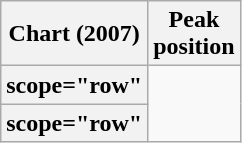<table class="wikitable plainrowheaders sortable">
<tr>
<th scope="col">Chart (2007)</th>
<th scope="col">Peak<br>position</th>
</tr>
<tr>
<th>scope="row" </th>
</tr>
<tr>
<th>scope="row" </th>
</tr>
</table>
